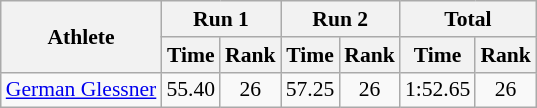<table class="wikitable"  border="1" style="font-size:90%">
<tr>
<th rowspan="2">Athlete</th>
<th colspan="2">Run 1</th>
<th colspan="2">Run 2</th>
<th colspan="2">Total</th>
</tr>
<tr>
<th>Time</th>
<th>Rank</th>
<th>Time</th>
<th>Rank</th>
<th>Time</th>
<th>Rank</th>
</tr>
<tr>
<td><a href='#'>German Glessner</a></td>
<td align="center">55.40</td>
<td align="center">26</td>
<td align="center">57.25</td>
<td align="center">26</td>
<td align="center">1:52.65</td>
<td align="center">26</td>
</tr>
</table>
